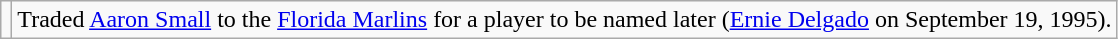<table class="wikitable">
<tr>
<td></td>
<td>Traded <a href='#'>Aaron Small</a> to the <a href='#'>Florida Marlins</a> for a player to be named later (<a href='#'>Ernie Delgado</a> on September 19, 1995).</td>
</tr>
</table>
